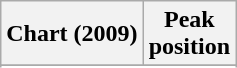<table class="wikitable sortable plainrowheaders" style="text-align:center">
<tr>
<th scope="col">Chart (2009)</th>
<th scope="col">Peak<br>position</th>
</tr>
<tr>
</tr>
<tr>
</tr>
<tr>
</tr>
</table>
